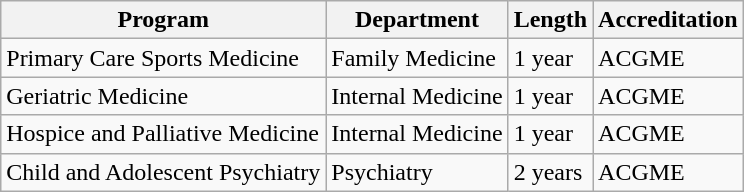<table class="sortable wikitable">
<tr>
<th>Program</th>
<th>Department</th>
<th>Length</th>
<th>Accreditation</th>
</tr>
<tr>
<td>Primary Care Sports Medicine</td>
<td>Family Medicine</td>
<td>1 year</td>
<td>ACGME</td>
</tr>
<tr>
<td>Geriatric Medicine</td>
<td>Internal Medicine</td>
<td>1 year</td>
<td>ACGME</td>
</tr>
<tr>
<td>Hospice and Palliative Medicine</td>
<td>Internal Medicine</td>
<td>1 year</td>
<td>ACGME</td>
</tr>
<tr>
<td>Child and Adolescent Psychiatry</td>
<td>Psychiatry</td>
<td>2 years</td>
<td>ACGME</td>
</tr>
</table>
